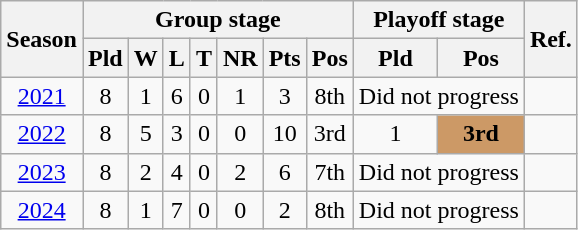<table class="wikitable" style="text-align: center">
<tr>
<th rowspan=2>Season</th>
<th colspan=7>Group stage</th>
<th colspan=2>Playoff stage</th>
<th rowspan=2>Ref.</th>
</tr>
<tr>
<th>Pld</th>
<th>W</th>
<th>L</th>
<th>T</th>
<th>NR</th>
<th>Pts</th>
<th>Pos</th>
<th>Pld</th>
<th>Pos</th>
</tr>
<tr>
<td><a href='#'>2021</a></td>
<td>8</td>
<td>1</td>
<td>6</td>
<td>0</td>
<td>1</td>
<td>3</td>
<td>8th</td>
<td colspan=2>Did not progress</td>
<td></td>
</tr>
<tr>
<td><a href='#'>2022</a></td>
<td>8</td>
<td>5</td>
<td>3</td>
<td>0</td>
<td>0</td>
<td>10</td>
<td>3rd</td>
<td>1</td>
<td bgcolor=#cc9966><strong>3rd</strong></td>
<td></td>
</tr>
<tr>
<td><a href='#'>2023</a></td>
<td>8</td>
<td>2</td>
<td>4</td>
<td>0</td>
<td>2</td>
<td>6</td>
<td>7th</td>
<td colspan=2>Did not progress</td>
<td></td>
</tr>
<tr>
<td><a href='#'>2024</a></td>
<td>8</td>
<td>1</td>
<td>7</td>
<td>0</td>
<td>0</td>
<td>2</td>
<td>8th</td>
<td colspan=2>Did not progress</td>
<td></td>
</tr>
</table>
